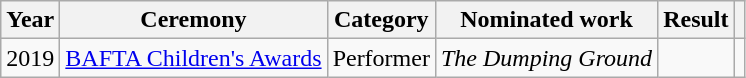<table class="wikitable">
<tr>
<th>Year</th>
<th>Ceremony</th>
<th>Category</th>
<th>Nominated work</th>
<th>Result</th>
<th></th>
</tr>
<tr>
<td>2019</td>
<td><a href='#'>BAFTA Children's Awards</a></td>
<td>Performer</td>
<td><em>The Dumping Ground</em></td>
<td></td>
<td align="center"></td>
</tr>
</table>
